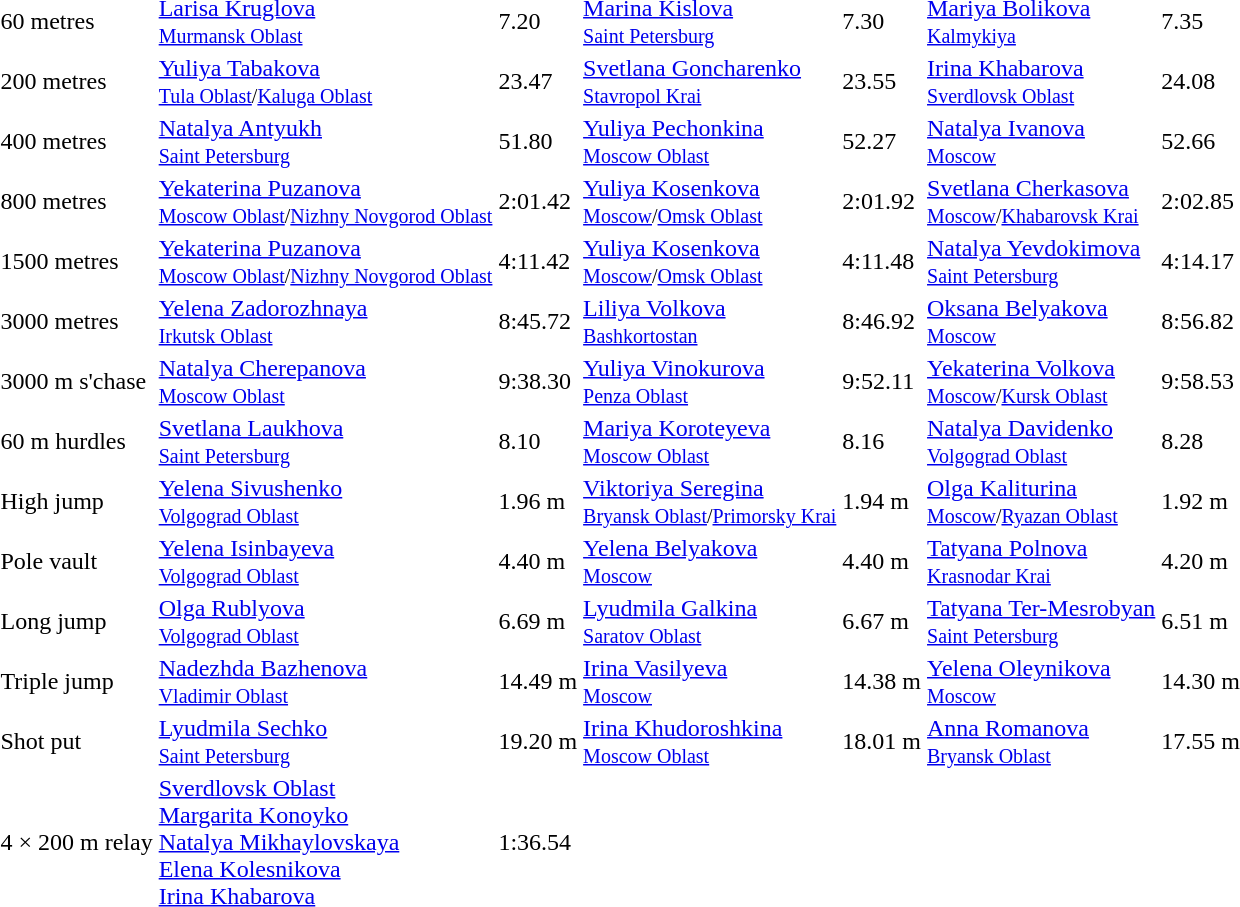<table>
<tr>
<td>60 metres</td>
<td><a href='#'>Larisa Kruglova</a><br><small><a href='#'>Murmansk Oblast</a></small></td>
<td>7.20</td>
<td><a href='#'>Marina Kislova</a><br><small><a href='#'>Saint Petersburg</a></small></td>
<td>7.30</td>
<td><a href='#'>Mariya Bolikova</a><br><small><a href='#'>Kalmykiya</a></small></td>
<td>7.35</td>
</tr>
<tr>
<td>200 metres</td>
<td><a href='#'>Yuliya Tabakova</a><br><small><a href='#'>Tula Oblast</a>/<a href='#'>Kaluga Oblast</a></small></td>
<td>23.47</td>
<td><a href='#'>Svetlana Goncharenko</a><br><small><a href='#'>Stavropol Krai</a></small></td>
<td>23.55</td>
<td><a href='#'>Irina Khabarova</a><br><small><a href='#'>Sverdlovsk Oblast</a></small></td>
<td>24.08</td>
</tr>
<tr>
<td>400 metres</td>
<td><a href='#'>Natalya Antyukh</a><br><small><a href='#'>Saint Petersburg</a></small></td>
<td>51.80</td>
<td><a href='#'>Yuliya Pechonkina</a><br><small><a href='#'>Moscow Oblast</a></small></td>
<td>52.27</td>
<td><a href='#'>Natalya Ivanova</a><br><small><a href='#'>Moscow</a></small></td>
<td>52.66</td>
</tr>
<tr>
<td>800 metres</td>
<td><a href='#'>Yekaterina Puzanova</a><br><small><a href='#'>Moscow Oblast</a>/<a href='#'>Nizhny Novgorod Oblast</a></small></td>
<td>2:01.42</td>
<td><a href='#'>Yuliya Kosenkova</a><br><small><a href='#'>Moscow</a>/<a href='#'>Omsk Oblast</a></small></td>
<td>2:01.92</td>
<td><a href='#'>Svetlana Cherkasova</a><br><small><a href='#'>Moscow</a>/<a href='#'>Khabarovsk Krai</a></small></td>
<td>2:02.85</td>
</tr>
<tr>
<td>1500 metres</td>
<td><a href='#'>Yekaterina Puzanova</a><br><small><a href='#'>Moscow Oblast</a>/<a href='#'>Nizhny Novgorod Oblast</a></small></td>
<td>4:11.42</td>
<td><a href='#'>Yuliya Kosenkova</a><br><small><a href='#'>Moscow</a>/<a href='#'>Omsk Oblast</a></small></td>
<td>4:11.48</td>
<td><a href='#'>Natalya Yevdokimova</a><br><small><a href='#'>Saint Petersburg</a></small></td>
<td>4:14.17</td>
</tr>
<tr>
<td>3000 metres</td>
<td><a href='#'>Yelena Zadorozhnaya</a><br><small><a href='#'>Irkutsk Oblast</a></small></td>
<td>8:45.72</td>
<td><a href='#'>Liliya Volkova</a><br><small><a href='#'>Bashkortostan</a></small></td>
<td>8:46.92</td>
<td><a href='#'>Oksana Belyakova</a><br><small><a href='#'>Moscow</a></small></td>
<td>8:56.82</td>
</tr>
<tr>
<td>3000 m s'chase</td>
<td><a href='#'>Natalya Cherepanova</a><br><small><a href='#'>Moscow Oblast</a></small></td>
<td>9:38.30</td>
<td><a href='#'>Yuliya Vinokurova</a><br><small><a href='#'>Penza Oblast</a></small></td>
<td>9:52.11</td>
<td><a href='#'>Yekaterina Volkova</a><br><small><a href='#'>Moscow</a>/<a href='#'>Kursk Oblast</a></small></td>
<td>9:58.53</td>
</tr>
<tr>
<td>60 m hurdles</td>
<td><a href='#'>Svetlana Laukhova</a><br><small><a href='#'>Saint Petersburg</a></small></td>
<td>8.10</td>
<td><a href='#'>Mariya Koroteyeva</a><br><small><a href='#'>Moscow Oblast</a></small></td>
<td>8.16</td>
<td><a href='#'>Natalya Davidenko</a><br><small><a href='#'>Volgograd Oblast</a></small></td>
<td>8.28</td>
</tr>
<tr>
<td>High jump</td>
<td><a href='#'>Yelena Sivushenko</a><br><small><a href='#'>Volgograd Oblast</a></small></td>
<td>1.96 m</td>
<td><a href='#'>Viktoriya Seregina</a><br><small><a href='#'>Bryansk Oblast</a>/<a href='#'>Primorsky Krai</a></small></td>
<td>1.94 m</td>
<td><a href='#'>Olga Kaliturina</a><br><small><a href='#'>Moscow</a>/<a href='#'>Ryazan Oblast</a></small></td>
<td>1.92 m</td>
</tr>
<tr>
<td>Pole vault</td>
<td><a href='#'>Yelena Isinbayeva</a><br><small><a href='#'>Volgograd Oblast</a></small></td>
<td>4.40 m</td>
<td><a href='#'>Yelena Belyakova</a><br><small><a href='#'>Moscow</a></small></td>
<td>4.40 m</td>
<td><a href='#'>Tatyana Polnova</a><br><small><a href='#'>Krasnodar Krai</a></small></td>
<td>4.20 m</td>
</tr>
<tr>
<td>Long jump</td>
<td><a href='#'>Olga Rublyova</a><br><small><a href='#'>Volgograd Oblast</a></small></td>
<td>6.69 m</td>
<td><a href='#'>Lyudmila Galkina</a><br><small><a href='#'>Saratov Oblast</a></small></td>
<td>6.67 m</td>
<td><a href='#'>Tatyana Ter-Mesrobyan</a><br><small><a href='#'>Saint Petersburg</a></small></td>
<td>6.51 m</td>
</tr>
<tr>
<td>Triple jump</td>
<td><a href='#'>Nadezhda Bazhenova</a><br><small><a href='#'>Vladimir Oblast</a></small></td>
<td>14.49 m</td>
<td><a href='#'>Irina Vasilyeva</a><br><small><a href='#'>Moscow</a></small></td>
<td>14.38 m</td>
<td><a href='#'>Yelena Oleynikova</a><br><small><a href='#'>Moscow</a></small></td>
<td>14.30 m</td>
</tr>
<tr>
<td>Shot put</td>
<td><a href='#'>Lyudmila Sechko</a><br><small><a href='#'>Saint Petersburg</a></small></td>
<td>19.20 m</td>
<td><a href='#'>Irina Khudoroshkina</a><br><small><a href='#'>Moscow Oblast</a></small></td>
<td>18.01 m</td>
<td><a href='#'>Anna Romanova</a><br><small><a href='#'>Bryansk Oblast</a></small></td>
<td>17.55 m</td>
</tr>
<tr>
<td>4 × 200 m relay</td>
<td><a href='#'>Sverdlovsk Oblast</a><br><a href='#'>Margarita Konoyko</a><br><a href='#'>Natalya Mikhaylovskaya</a><br><a href='#'>Elena Kolesnikova</a><br><a href='#'>Irina Khabarova</a></td>
<td>1:36.54</td>
<td></td>
<td></td>
<td></td>
<td></td>
</tr>
</table>
